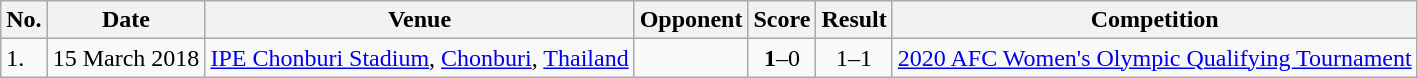<table class="wikitable">
<tr>
<th>No.</th>
<th>Date</th>
<th>Venue</th>
<th>Opponent</th>
<th>Score</th>
<th>Result</th>
<th>Competition</th>
</tr>
<tr>
<td>1.</td>
<td>15 March 2018</td>
<td><a href='#'>IPE Chonburi Stadium</a>, <a href='#'>Chonburi</a>, <a href='#'>Thailand</a></td>
<td></td>
<td align=center><strong>1</strong>–0</td>
<td align=center>1–1</td>
<td><a href='#'>2020 AFC Women's Olympic Qualifying Tournament</a></td>
</tr>
</table>
